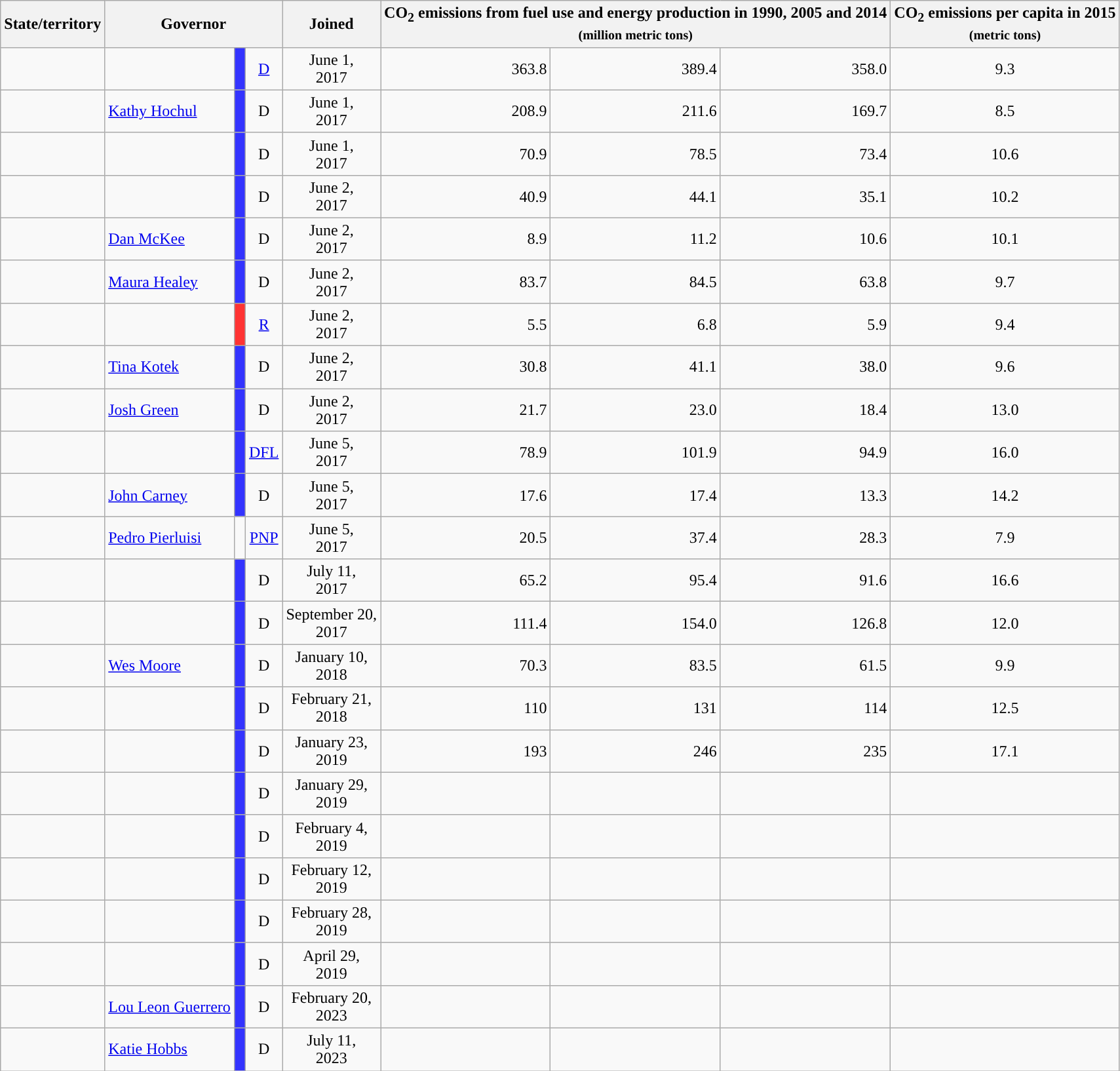<table class="wikitable sortable" style="text-align:center;">
<tr>
<th>State/territory</th>
<th colspan=3>Governor</th>
<th style="width:10x;">Joined</th>
<th colspan=3>CO<sub>2</sub> emissions from fuel use and energy production in 1990, 2005 and 2014<br> <small>(million metric tons)</small></th>
<th>CO<sub>2</sub> emissions per capita in 2015<br><small>(metric tons)</small></th>
</tr>
<tr>
<td style="text-align:left;"></td>
<td style="text-align:left;"></td>
<td style="background:#33F;"> </td>
<td><a href='#'>D</a></td>
<td> June 1,<br>2017</td>
<td style="text-align:right;">363.8</td>
<td style="text-align:right;">389.4</td>
<td style="text-align:right;">358.0</td>
<td style="text-align:center;">9.3</td>
</tr>
<tr>
<td style="text-align:left;"></td>
<td style="text-align:left;"><a href='#'>Kathy Hochul</a></td>
<td style="background:#33F;"> </td>
<td>D</td>
<td> June 1,<br>2017</td>
<td style="text-align:right;">208.9</td>
<td style="text-align:right;">211.6</td>
<td style="text-align:right;">169.7</td>
<td style="text-align:center;">8.5</td>
</tr>
<tr>
<td style="text-align:left;"></td>
<td style="text-align:left;"></td>
<td style="background:#33F;"> </td>
<td>D</td>
<td> June 1,<br>2017</td>
<td style="text-align:right;">70.9</td>
<td style="text-align:right;">78.5</td>
<td style="text-align:right;">73.4</td>
<td style="text-align:center;">10.6</td>
</tr>
<tr>
<td style="text-align:left;"></td>
<td style="text-align:left;"></td>
<td style="background:#33F;"> </td>
<td>D</td>
<td> June 2,<br>2017</td>
<td style="text-align:right;">40.9</td>
<td style="text-align:right;">44.1</td>
<td style="text-align:right;">35.1</td>
<td style="text-align:center;">10.2</td>
</tr>
<tr>
<td style="text-align:left;"></td>
<td style="text-align:left;"><a href='#'>Dan McKee</a></td>
<td style="background:#33F;"> </td>
<td>D</td>
<td> June 2,<br>2017</td>
<td style="text-align:right;">8.9</td>
<td style="text-align:right;">11.2</td>
<td style="text-align:right;">10.6</td>
<td style="text-align:center;">10.1</td>
</tr>
<tr>
<td style="text-align:left;"></td>
<td style="text-align:left;"><a href='#'>Maura Healey</a></td>
<td style="background:#33F;"> </td>
<td>D</td>
<td> June 2,<br>2017</td>
<td style="text-align:right;">83.7</td>
<td style="text-align:right;">84.5</td>
<td style="text-align:right;">63.8</td>
<td style="text-align:center;">9.7</td>
</tr>
<tr>
<td style="text-align:left;"></td>
<td style="text-align:left;"></td>
<td style="background:#F33;"> </td>
<td><a href='#'>R</a></td>
<td> June 2,<br>2017</td>
<td style="text-align:right;">5.5</td>
<td style="text-align:right;">6.8</td>
<td style="text-align:right;">5.9</td>
<td style="text-align:center;">9.4</td>
</tr>
<tr>
<td style="text-align:left;"></td>
<td style="text-align:left;"><a href='#'>Tina Kotek</a></td>
<td style="background:#33F;"> </td>
<td>D</td>
<td> June 2,<br>2017</td>
<td style="text-align:right;">30.8</td>
<td style="text-align:right;">41.1</td>
<td style="text-align:right;">38.0</td>
<td style="text-align:center;">9.6</td>
</tr>
<tr>
<td style="text-align:left;"></td>
<td style="text-align:left;"><a href='#'>Josh Green</a></td>
<td style="background:#33F;"> </td>
<td>D</td>
<td> June 2,<br>2017</td>
<td style="text-align:right;">21.7</td>
<td style="text-align:right;">23.0</td>
<td style="text-align:right;">18.4</td>
<td style="text-align:center;">13.0</td>
</tr>
<tr>
<td style="text-align:left;"></td>
<td style="text-align:left;"></td>
<td style="background:#33F;"> </td>
<td><a href='#'>DFL</a></td>
<td> June 5,<br>2017</td>
<td style="text-align:right;">78.9</td>
<td style="text-align:right;">101.9</td>
<td style="text-align:right;">94.9</td>
<td style="text-align:center;">16.0</td>
</tr>
<tr>
<td style="text-align:left;"></td>
<td style="text-align:left;"><a href='#'>John Carney</a></td>
<td style="background:#33F;"> </td>
<td>D</td>
<td> June 5,<br>2017</td>
<td style="text-align:right;">17.6</td>
<td style="text-align:right;">17.4</td>
<td style="text-align:right;">13.3</td>
<td style="text-align:center;">14.2</td>
</tr>
<tr>
<td style="text-align:left;"></td>
<td style="text-align:left;"><a href='#'>Pedro Pierluisi</a></td>
<td style="background:"> </td>
<td><a href='#'>PNP</a></td>
<td> June 5,<br>2017</td>
<td style="text-align:right;">20.5</td>
<td style="text-align:right;">37.4</td>
<td style="text-align:right;">28.3</td>
<td style="text-align:center;">7.9</td>
</tr>
<tr>
<td style="text-align:left;"></td>
<td style="text-align:left;"></td>
<td style="background:#33F;"> </td>
<td>D</td>
<td> July 11,<br>2017</td>
<td style="text-align:right;">65.2</td>
<td style="text-align:right;">95.4</td>
<td style="text-align:right;">91.6</td>
<td style="text-align:center;">16.6</td>
</tr>
<tr>
<td style="text-align:left;"></td>
<td style="text-align:left;"></td>
<td style="background:#33F;"> </td>
<td>D</td>
<td> September 20,<br>2017</td>
<td style="text-align:right;">111.4</td>
<td style="text-align:right;">154.0</td>
<td style="text-align:right;">126.8</td>
<td style="text-align:center;">12.0</td>
</tr>
<tr>
<td style="text-align:left;"></td>
<td style="text-align:left;"><a href='#'>Wes Moore</a></td>
<td style="background:#33F;"> </td>
<td>D</td>
<td> January 10,<br>2018</td>
<td style="text-align:right;">70.3</td>
<td style="text-align:right;">83.5</td>
<td style="text-align:right;">61.5</td>
<td style="text-align:center;">9.9</td>
</tr>
<tr>
<td style="text-align:left;"></td>
<td style="text-align:left;"></td>
<td style="background:#33F;"> </td>
<td>D</td>
<td> February 21,<br>2018</td>
<td style="text-align:right;">110</td>
<td style="text-align:right;">131</td>
<td style="text-align:right;">114</td>
<td style="text-align:center;">12.5</td>
</tr>
<tr>
<td style="text-align:left;"></td>
<td style="text-align:left;"></td>
<td style="background:#33F;"> </td>
<td>D</td>
<td> January 23,<br>2019</td>
<td style="text-align:right;">193</td>
<td style="text-align:right;">246</td>
<td style="text-align:right;">235</td>
<td style="text-align:center;">17.1</td>
</tr>
<tr>
<td style="text-align:left;"></td>
<td style="text-align:left;"></td>
<td style="background:#33F;"> </td>
<td>D</td>
<td> January 29,<br>2019</td>
<td></td>
<td></td>
<td></td>
<td></td>
</tr>
<tr>
<td style="text-align:left;"></td>
<td style="text-align:left;"></td>
<td style="background:#33F;"> </td>
<td>D</td>
<td> February 4,<br>2019</td>
<td></td>
<td></td>
<td></td>
<td></td>
</tr>
<tr>
<td style="text-align:left;"></td>
<td style="text-align:left;"></td>
<td style="background:#33F;"> </td>
<td>D</td>
<td> February 12,<br>2019</td>
<td></td>
<td></td>
<td></td>
<td></td>
</tr>
<tr>
<td style="text-align:left;"></td>
<td style="text-align:left;"></td>
<td style="background:#33F;"> </td>
<td>D</td>
<td> February 28,<br>2019</td>
<td></td>
<td></td>
<td></td>
<td></td>
</tr>
<tr>
<td style="text-align:left;"></td>
<td style="text-align:left;"></td>
<td style="background:#33F;"> </td>
<td>D</td>
<td> April 29,<br>2019</td>
<td></td>
<td></td>
<td></td>
<td></td>
</tr>
<tr>
<td style="text-align:left;"></td>
<td style="text-align:left;"><a href='#'>Lou Leon Guerrero</a></td>
<td style="background:#33F;"> </td>
<td>D</td>
<td> February 20,<br>2023</td>
<td></td>
<td></td>
<td></td>
<td></td>
</tr>
<tr>
<td style="text-align:left;"></td>
<td style="text-align:left;"><a href='#'>Katie Hobbs</a></td>
<td style="background:#33F;"> </td>
<td>D</td>
<td>July 11,<br>2023</td>
<td></td>
<td></td>
<td></td>
<td></td>
</tr>
</table>
